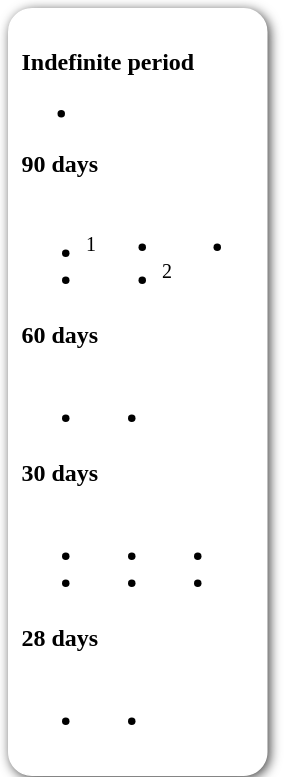<table style=" border-radius:1em; box-shadow: 0.1em 0.1em 0.5em rgba(0,0,0,0.75); background-color: white; border: 1px solid white; padding: 5px;">
<tr style="vertical-align:top;">
<td><br><strong>Indefinite period</strong><ul><li></li></ul><strong>90 days</strong><table>
<tr>
<td><br><ul><li><sup>1</sup></li><li></li></ul></td>
<td valign="top"><br><ul><li></li><li><sup>2</sup></li></ul></td>
<td valign="top"><br><ul><li></li></ul></td>
<td></td>
</tr>
</table>
<strong>60 days</strong><table>
<tr>
<td><br><ul><li></li></ul></td>
<td valign="top"><br><ul><li></li></ul></td>
<td></td>
</tr>
</table>
<strong>30 days</strong><table>
<tr>
<td><br><ul><li></li><li></li></ul></td>
<td valign="top"><br><ul><li></li><li></li></ul></td>
<td valign="top"><br><ul><li></li><li></li></ul></td>
</tr>
</table>
<strong>28 days</strong><table>
<tr>
<td><br><ul><li></li></ul></td>
<td valign="top"><br><ul><li></li></ul></td>
<td></td>
</tr>
</table>
</td>
<td></td>
</tr>
</table>
